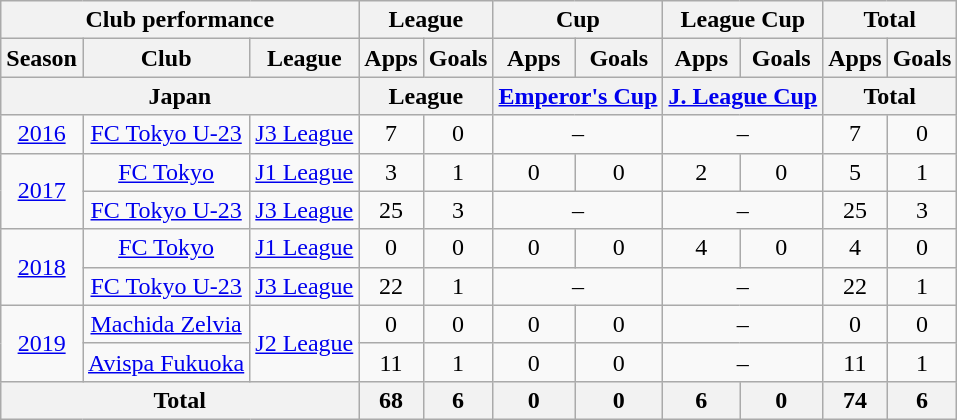<table class="wikitable" style="text-align:center;">
<tr>
<th colspan=3>Club performance</th>
<th colspan=2>League</th>
<th colspan=2>Cup</th>
<th colspan=2>League Cup</th>
<th colspan=2>Total</th>
</tr>
<tr>
<th>Season</th>
<th>Club</th>
<th>League</th>
<th>Apps</th>
<th>Goals</th>
<th>Apps</th>
<th>Goals</th>
<th>Apps</th>
<th>Goals</th>
<th>Apps</th>
<th>Goals</th>
</tr>
<tr>
<th colspan=3>Japan</th>
<th colspan=2>League</th>
<th colspan=2><a href='#'>Emperor's Cup</a></th>
<th colspan=2><a href='#'>J. League Cup</a></th>
<th colspan=2>Total</th>
</tr>
<tr>
<td><a href='#'>2016</a></td>
<td><a href='#'>FC Tokyo U-23</a></td>
<td><a href='#'>J3 League</a></td>
<td>7</td>
<td>0</td>
<td colspan="2">–</td>
<td colspan="2">–</td>
<td>7</td>
<td>0</td>
</tr>
<tr>
<td rowspan="2"><a href='#'>2017</a></td>
<td><a href='#'>FC Tokyo</a></td>
<td><a href='#'>J1 League</a></td>
<td>3</td>
<td>1</td>
<td>0</td>
<td>0</td>
<td>2</td>
<td>0</td>
<td>5</td>
<td>1</td>
</tr>
<tr>
<td><a href='#'>FC Tokyo U-23</a></td>
<td><a href='#'>J3 League</a></td>
<td>25</td>
<td>3</td>
<td colspan="2">–</td>
<td colspan="2">–</td>
<td>25</td>
<td>3</td>
</tr>
<tr>
<td rowspan="2"><a href='#'>2018</a></td>
<td><a href='#'>FC Tokyo</a></td>
<td><a href='#'>J1 League</a></td>
<td>0</td>
<td>0</td>
<td>0</td>
<td>0</td>
<td>4</td>
<td>0</td>
<td>4</td>
<td>0</td>
</tr>
<tr>
<td><a href='#'>FC Tokyo U-23</a></td>
<td><a href='#'>J3 League</a></td>
<td>22</td>
<td>1</td>
<td colspan="2">–</td>
<td colspan="2">–</td>
<td>22</td>
<td>1</td>
</tr>
<tr>
<td rowspan="2"><a href='#'>2019</a></td>
<td><a href='#'>Machida Zelvia</a></td>
<td rowspan="2"><a href='#'>J2 League</a></td>
<td>0</td>
<td>0</td>
<td>0</td>
<td>0</td>
<td colspan="2">–</td>
<td>0</td>
<td>0</td>
</tr>
<tr>
<td><a href='#'>Avispa Fukuoka</a></td>
<td>11</td>
<td>1</td>
<td>0</td>
<td>0</td>
<td colspan="2">–</td>
<td>11</td>
<td>1</td>
</tr>
<tr>
<th colspan=3>Total</th>
<th>68</th>
<th>6</th>
<th>0</th>
<th>0</th>
<th>6</th>
<th>0</th>
<th>74</th>
<th>6</th>
</tr>
</table>
